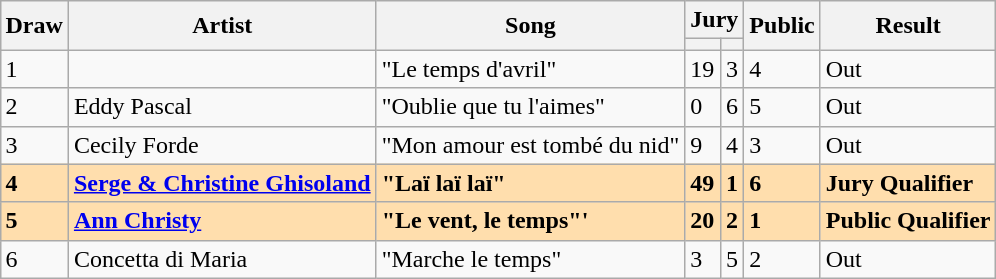<table class="sortable wikitable" style="margin: 1em auto 1em auto; text-align:left">
<tr>
<th rowspan="2">Draw</th>
<th rowspan="2">Artist</th>
<th rowspan="2">Song</th>
<th colspan="2">Jury</th>
<th rowspan="2">Public</th>
<th rowspan="2">Result</th>
</tr>
<tr>
<th><small></small></th>
<th><small></small></th>
</tr>
<tr>
<td>1</td>
<td></td>
<td>"Le temps d'avril"</td>
<td>19</td>
<td>3</td>
<td>4</td>
<td>Out</td>
</tr>
<tr>
<td>2</td>
<td>Eddy Pascal</td>
<td>"Oublie que tu l'aimes"</td>
<td>0</td>
<td>6</td>
<td>5</td>
<td>Out</td>
</tr>
<tr>
<td>3</td>
<td>Cecily Forde</td>
<td>"Mon amour est tombé du nid"</td>
<td>9</td>
<td>4</td>
<td>3</td>
<td>Out</td>
</tr>
<tr style="font-weight:bold; background:navajowhite;">
<td>4</td>
<td><a href='#'>Serge & Christine Ghisoland</a></td>
<td>"Laï laï laï"</td>
<td>49</td>
<td>1</td>
<td>6</td>
<td>Jury Qualifier</td>
</tr>
<tr style="font-weight:bold; background:navajowhite;">
<td>5</td>
<td><a href='#'>Ann Christy</a></td>
<td>"Le vent, le temps"'</td>
<td>20</td>
<td>2</td>
<td>1</td>
<td>Public Qualifier</td>
</tr>
<tr>
<td>6</td>
<td>Concetta di Maria</td>
<td>"Marche le temps"</td>
<td>3</td>
<td>5</td>
<td>2</td>
<td>Out</td>
</tr>
</table>
